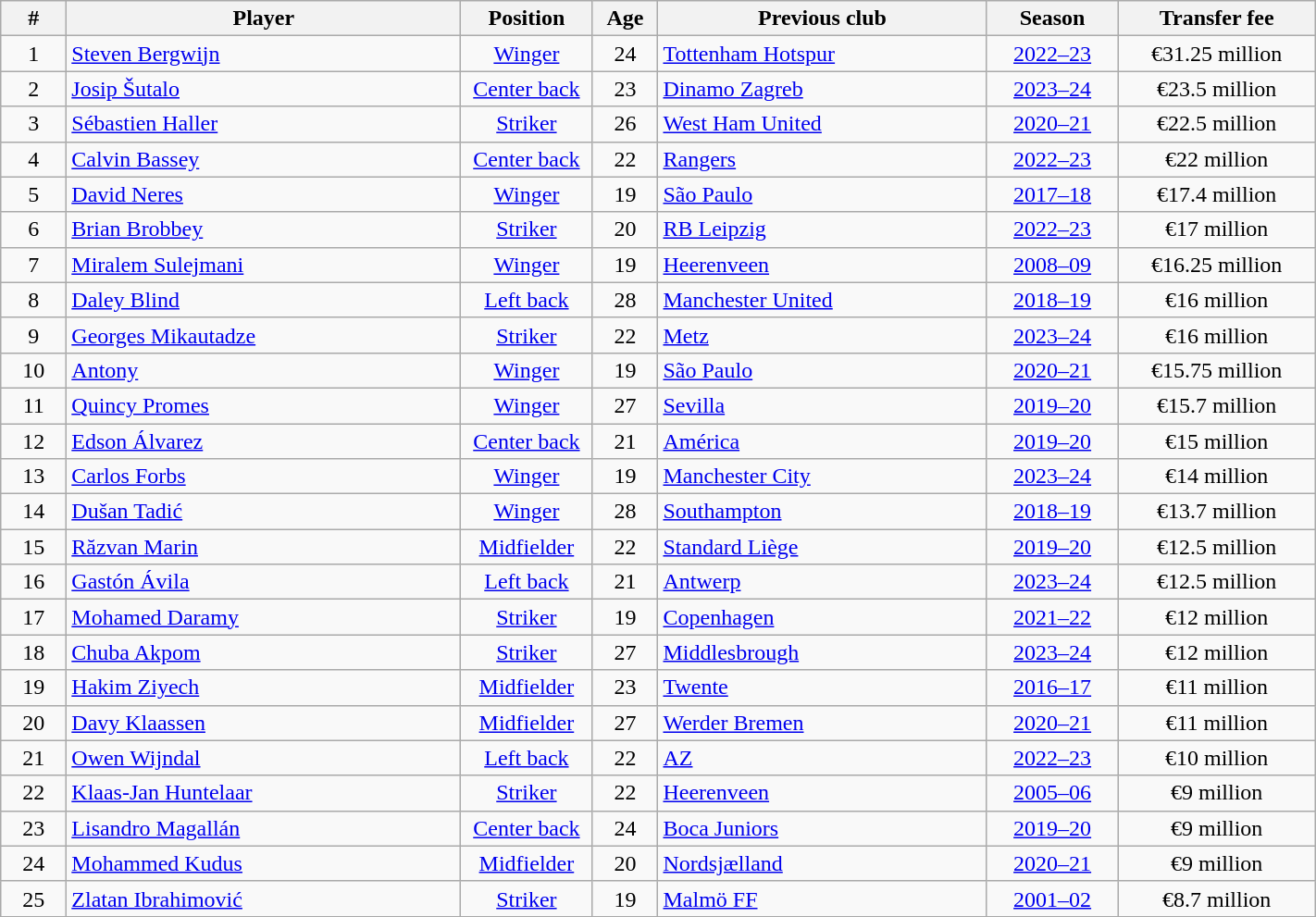<table class="wikitable" style="width:75%">
<tr valign=top>
<th width=5% align=center>#</th>
<th width=30% align=center>Player</th>
<th width=10% align=center>Position</th>
<th width=5% align=center>Age</th>
<th width=25% align=center>Previous club</th>
<th width=10% align=center>Season</th>
<th width=25% align=center>Transfer fee</th>
</tr>
<tr valign=top>
<td align=center>1</td>
<td> <a href='#'>Steven Bergwijn</a></td>
<td align=center><a href='#'>Winger</a></td>
<td align=center>24</td>
<td> <a href='#'>Tottenham Hotspur</a></td>
<td align=center><a href='#'>2022–23</a></td>
<td align=center>€31.25 million</td>
</tr>
<tr valign=top>
<td align=center>2</td>
<td> <a href='#'>Josip Šutalo</a></td>
<td align=center><a href='#'>Center back</a></td>
<td align=center>23</td>
<td> <a href='#'>Dinamo Zagreb</a></td>
<td align=center><a href='#'>2023–24</a></td>
<td align=center>€23.5 million</td>
</tr>
<tr valign=top>
<td align=center>3</td>
<td> <a href='#'>Sébastien Haller</a></td>
<td align=center><a href='#'>Striker</a></td>
<td align=center>26</td>
<td> <a href='#'>West Ham United</a></td>
<td align=center><a href='#'>2020–21</a></td>
<td align=center>€22.5 million</td>
</tr>
<tr valign=top>
<td align=center>4</td>
<td> <a href='#'>Calvin Bassey</a></td>
<td align=center><a href='#'>Center back</a></td>
<td align=center>22</td>
<td> <a href='#'>Rangers</a></td>
<td align=center><a href='#'>2022–23</a></td>
<td align=center>€22 million</td>
</tr>
<tr valign=top>
<td align=center>5</td>
<td> <a href='#'>David Neres</a></td>
<td align=center><a href='#'>Winger</a></td>
<td align=center>19</td>
<td> <a href='#'>São Paulo</a></td>
<td align=center><a href='#'>2017–18</a></td>
<td align=center>€17.4 million</td>
</tr>
<tr valign=top>
<td align=center>6</td>
<td> <a href='#'>Brian Brobbey</a></td>
<td align=center><a href='#'>Striker</a></td>
<td align=center>20</td>
<td> <a href='#'>RB Leipzig</a></td>
<td align=center><a href='#'>2022–23</a></td>
<td align=center>€17 million</td>
</tr>
<tr valign=top>
<td align=center>7</td>
<td> <a href='#'>Miralem Sulejmani</a></td>
<td align=center><a href='#'>Winger</a></td>
<td align=center>19</td>
<td> <a href='#'>Heerenveen</a></td>
<td align=center><a href='#'>2008–09</a></td>
<td align=center>€16.25 million</td>
</tr>
<tr valign=top>
<td align=center>8</td>
<td> <a href='#'>Daley Blind</a></td>
<td align=center><a href='#'>Left back</a></td>
<td align=center>28</td>
<td> <a href='#'>Manchester United</a></td>
<td align=center><a href='#'>2018–19</a></td>
<td align=center>€16 million</td>
</tr>
<tr valign=top>
<td align=center>9</td>
<td> <a href='#'>Georges Mikautadze</a></td>
<td align=center><a href='#'>Striker</a></td>
<td align=center>22</td>
<td> <a href='#'>Metz</a></td>
<td align=center><a href='#'>2023–24</a></td>
<td align=center>€16 million</td>
</tr>
<tr valign=top>
<td align=center>10</td>
<td> <a href='#'>Antony</a></td>
<td align=center><a href='#'>Winger</a></td>
<td align=center>19</td>
<td> <a href='#'>São Paulo</a></td>
<td align=center><a href='#'>2020–21</a></td>
<td align=center>€15.75 million</td>
</tr>
<tr valign=top>
<td align=center>11</td>
<td> <a href='#'>Quincy Promes</a></td>
<td align=center><a href='#'>Winger</a></td>
<td align=center>27</td>
<td> <a href='#'>Sevilla</a></td>
<td align=center><a href='#'>2019–20</a></td>
<td align=center>€15.7 million</td>
</tr>
<tr valign=top>
<td align=center>12</td>
<td> <a href='#'>Edson Álvarez</a></td>
<td align=center><a href='#'>Center back</a></td>
<td align=center>21</td>
<td> <a href='#'>América</a></td>
<td align=center><a href='#'>2019–20</a></td>
<td align=center>€15 million</td>
</tr>
<tr valign=top>
<td align=center>13</td>
<td> <a href='#'>Carlos Forbs</a></td>
<td align=center><a href='#'>Winger</a></td>
<td align=center>19</td>
<td> <a href='#'>Manchester City</a></td>
<td align=center><a href='#'>2023–24</a></td>
<td align=center>€14 million</td>
</tr>
<tr valign=top>
<td align=center>14</td>
<td> <a href='#'>Dušan Tadić</a></td>
<td align=center><a href='#'>Winger</a></td>
<td align=center>28</td>
<td> <a href='#'>Southampton</a></td>
<td align=center><a href='#'>2018–19</a></td>
<td align=center>€13.7 million</td>
</tr>
<tr valign=top>
<td align=center>15</td>
<td> <a href='#'>Răzvan Marin</a></td>
<td align=center><a href='#'>Midfielder</a></td>
<td align=center>22</td>
<td> <a href='#'>Standard Liège</a></td>
<td align=center><a href='#'>2019–20</a></td>
<td align=center>€12.5 million</td>
</tr>
<tr valign=top>
<td align=center>16</td>
<td> <a href='#'>Gastón Ávila</a></td>
<td align=center><a href='#'>Left back</a></td>
<td align=center>21</td>
<td> <a href='#'>Antwerp</a></td>
<td align=center><a href='#'>2023–24</a></td>
<td align=center>€12.5 million</td>
</tr>
<tr valign=top>
<td align=center>17</td>
<td> <a href='#'>Mohamed Daramy</a></td>
<td align=center><a href='#'>Striker</a></td>
<td align=center>19</td>
<td> <a href='#'>Copenhagen</a></td>
<td align=center><a href='#'>2021–22</a></td>
<td align=center>€12 million</td>
</tr>
<tr valign=top>
<td align=center>18</td>
<td> <a href='#'>Chuba Akpom</a></td>
<td align=center><a href='#'>Striker</a></td>
<td align=center>27</td>
<td> <a href='#'>Middlesbrough</a></td>
<td align=center><a href='#'>2023–24</a></td>
<td align=center>€12 million</td>
</tr>
<tr valign=top>
<td align=center>19</td>
<td> <a href='#'>Hakim Ziyech</a></td>
<td align=center><a href='#'>Midfielder</a></td>
<td align=center>23</td>
<td> <a href='#'>Twente</a></td>
<td align=center><a href='#'>2016–17</a></td>
<td align=center>€11 million</td>
</tr>
<tr valign=top>
<td align=center>20</td>
<td> <a href='#'>Davy Klaassen</a></td>
<td align=center><a href='#'>Midfielder</a></td>
<td align=center>27</td>
<td> <a href='#'>Werder Bremen</a></td>
<td align=center><a href='#'>2020–21</a></td>
<td align=center>€11 million</td>
</tr>
<tr valign=top>
<td align=center>21</td>
<td> <a href='#'>Owen Wijndal</a></td>
<td align=center><a href='#'>Left back</a></td>
<td align=center>22</td>
<td> <a href='#'>AZ</a></td>
<td align=center><a href='#'>2022–23</a></td>
<td align=center>€10 million</td>
</tr>
<tr valign=top>
<td align=center>22</td>
<td> <a href='#'>Klaas-Jan Huntelaar</a></td>
<td align=center><a href='#'>Striker</a></td>
<td align=center>22</td>
<td> <a href='#'>Heerenveen</a></td>
<td align=center><a href='#'>2005–06</a></td>
<td align=center>€9 million</td>
</tr>
<tr valign=top>
<td align=center>23</td>
<td> <a href='#'>Lisandro Magallán</a></td>
<td align=center><a href='#'>Center back</a></td>
<td align=center>24</td>
<td> <a href='#'>Boca Juniors</a></td>
<td align=center><a href='#'>2019–20</a></td>
<td align=center>€9 million</td>
</tr>
<tr valign=top>
<td align=center>24</td>
<td> <a href='#'>Mohammed Kudus</a></td>
<td align=center><a href='#'>Midfielder</a></td>
<td align=center>20</td>
<td> <a href='#'>Nordsjælland</a></td>
<td align=center><a href='#'>2020–21</a></td>
<td align=center>€9 million</td>
</tr>
<tr valign=top>
<td align=center>25</td>
<td> <a href='#'>Zlatan Ibrahimović</a></td>
<td align=center><a href='#'>Striker</a></td>
<td align=center>19</td>
<td> <a href='#'>Malmö FF</a></td>
<td align=center><a href='#'>2001–02</a></td>
<td align=center>€8.7 million</td>
</tr>
<tr valign=top>
</tr>
</table>
